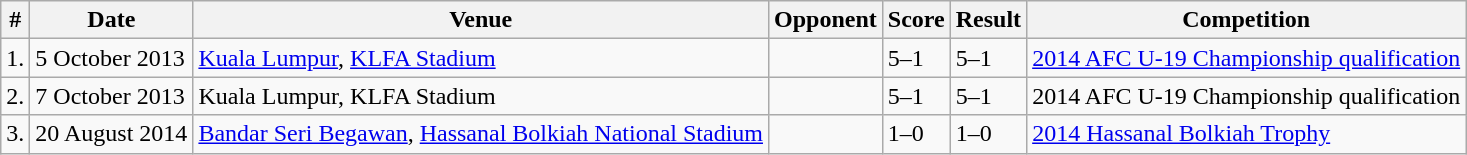<table class="wikitable collapsible collapsed">
<tr>
<th>#</th>
<th>Date</th>
<th>Venue</th>
<th>Opponent</th>
<th>Score</th>
<th>Result</th>
<th>Competition</th>
</tr>
<tr>
<td>1.</td>
<td>5 October 2013</td>
<td><a href='#'>Kuala Lumpur</a>, <a href='#'>KLFA Stadium</a></td>
<td></td>
<td>5–1</td>
<td>5–1</td>
<td><a href='#'>2014 AFC U-19 Championship qualification</a></td>
</tr>
<tr>
<td>2.</td>
<td>7 October 2013</td>
<td>Kuala Lumpur, KLFA Stadium</td>
<td></td>
<td>5–1</td>
<td>5–1</td>
<td>2014 AFC U-19 Championship qualification</td>
</tr>
<tr>
<td>3.</td>
<td>20 August 2014</td>
<td><a href='#'>Bandar Seri Begawan</a>, <a href='#'>Hassanal Bolkiah National Stadium</a></td>
<td></td>
<td>1–0</td>
<td>1–0</td>
<td><a href='#'>2014 Hassanal Bolkiah Trophy</a></td>
</tr>
</table>
